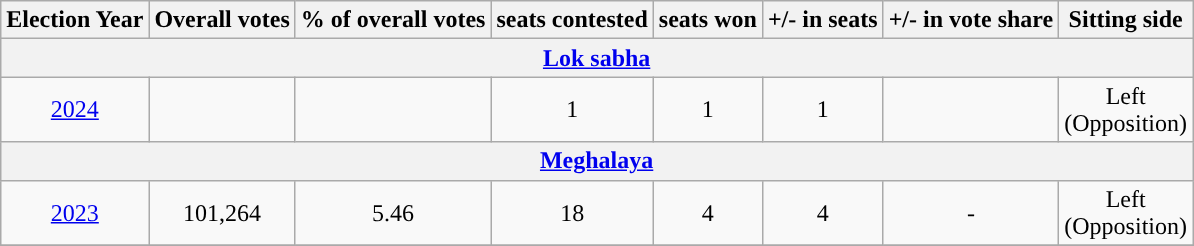<table class="wikitable" style="text-align:center">
<tr>
<th Style="background-color:">Election Year</th>
<th Style="background-color:">Overall votes</th>
<th Style="background-color:">% of overall votes</th>
<th Style="background-color:">seats contested</th>
<th Style="background-color:">seats won</th>
<th Style="background-color:">+/- in seats</th>
<th Style="background-color:">+/- in vote share</th>
<th Style="background-color:">Sitting side</th>
</tr>
<tr>
<th colspan=10><a href='#'>Lok sabha</a></th>
</tr>
<tr>
<td><a href='#'>2024</a></td>
<td></td>
<td></td>
<td>1</td>
<td>1</td>
<td>1</td>
<td></td>
<td>Left<br>(Opposition)</td>
</tr>
<tr>
<th colspan=10><a href='#'>Meghalaya</a></th>
</tr>
<tr>
<td><a href='#'>2023</a></td>
<td>101,264</td>
<td>5.46</td>
<td>18</td>
<td>4</td>
<td>4</td>
<td>-</td>
<td>Left<br>(Opposition)</td>
</tr>
<tr>
</tr>
</table>
